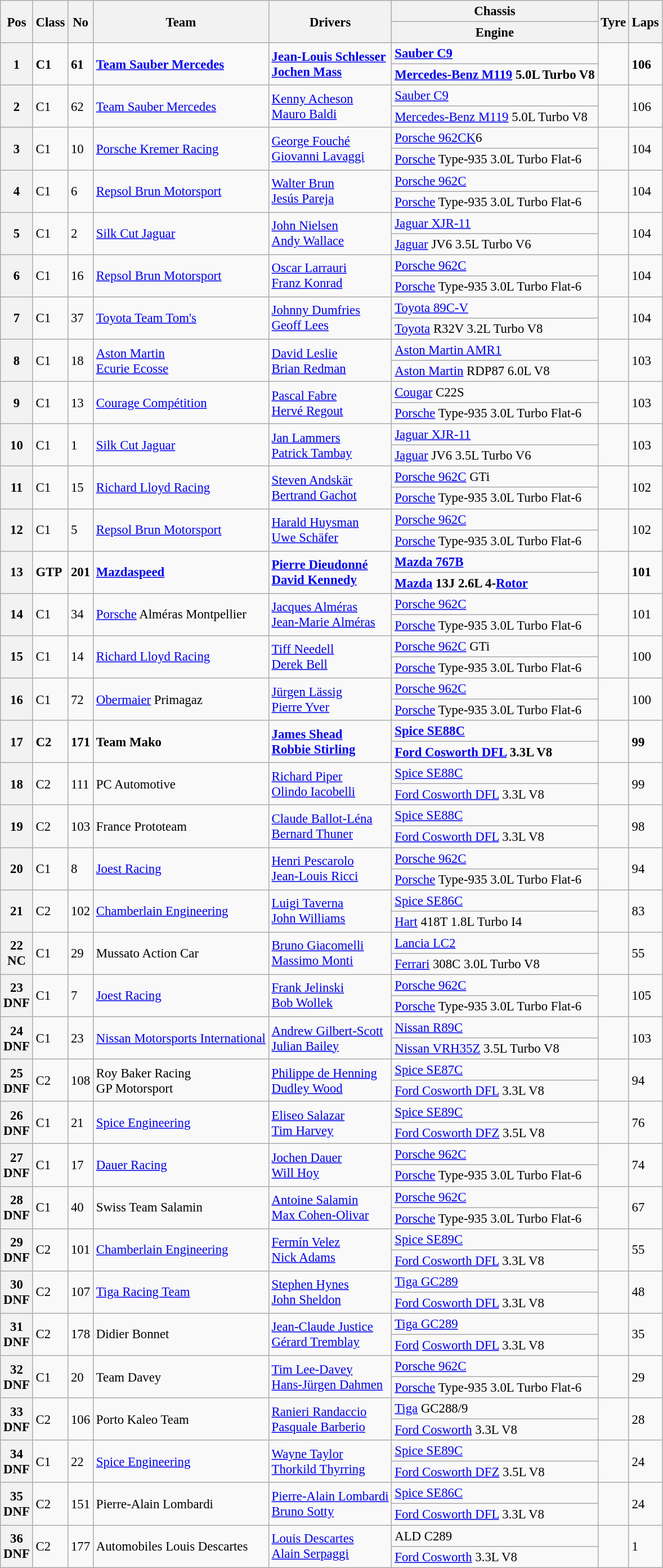<table class="wikitable" style="font-size: 95%;">
<tr>
<th rowspan=2>Pos</th>
<th rowspan=2>Class</th>
<th rowspan=2>No</th>
<th rowspan=2>Team</th>
<th rowspan=2>Drivers</th>
<th>Chassis</th>
<th rowspan=2>Tyre</th>
<th rowspan=2>Laps</th>
</tr>
<tr>
<th>Engine</th>
</tr>
<tr style="font-weight:bold">
<th rowspan=2>1</th>
<td rowspan=2>C1</td>
<td rowspan=2>61</td>
<td rowspan=2> <a href='#'>Team Sauber Mercedes</a></td>
<td rowspan=2> <a href='#'>Jean-Louis Schlesser</a><br> <a href='#'>Jochen Mass</a></td>
<td><a href='#'>Sauber C9</a></td>
<td rowspan=2></td>
<td rowspan=2>106</td>
</tr>
<tr style="font-weight:bold">
<td><a href='#'>Mercedes-Benz M119</a> 5.0L Turbo V8</td>
</tr>
<tr>
<th rowspan=2>2</th>
<td rowspan=2>C1</td>
<td rowspan=2>62</td>
<td rowspan=2> <a href='#'>Team Sauber Mercedes</a></td>
<td rowspan=2> <a href='#'>Kenny Acheson</a><br> <a href='#'>Mauro Baldi</a></td>
<td><a href='#'>Sauber C9</a></td>
<td rowspan=2></td>
<td rowspan=2>106</td>
</tr>
<tr>
<td><a href='#'>Mercedes-Benz M119</a> 5.0L Turbo V8</td>
</tr>
<tr>
<th rowspan=2>3</th>
<td rowspan=2>C1</td>
<td rowspan=2>10</td>
<td rowspan=2> <a href='#'>Porsche Kremer Racing</a></td>
<td rowspan=2> <a href='#'>George Fouché</a><br> <a href='#'>Giovanni Lavaggi</a></td>
<td><a href='#'>Porsche 962CK</a>6</td>
<td rowspan=2></td>
<td rowspan=2>104</td>
</tr>
<tr>
<td><a href='#'>Porsche</a> Type-935 3.0L Turbo Flat-6</td>
</tr>
<tr>
<th rowspan=2>4</th>
<td rowspan=2>C1</td>
<td rowspan=2>6</td>
<td rowspan=2> <a href='#'>Repsol Brun Motorsport</a></td>
<td rowspan=2> <a href='#'>Walter Brun</a><br> <a href='#'>Jesús Pareja</a></td>
<td><a href='#'>Porsche 962C</a></td>
<td rowspan=2></td>
<td rowspan=2>104</td>
</tr>
<tr>
<td><a href='#'>Porsche</a> Type-935 3.0L Turbo Flat-6</td>
</tr>
<tr>
<th rowspan=2>5</th>
<td rowspan=2>C1</td>
<td rowspan=2>2</td>
<td rowspan=2> <a href='#'>Silk Cut Jaguar</a></td>
<td rowspan=2> <a href='#'>John Nielsen</a><br> <a href='#'>Andy Wallace</a></td>
<td><a href='#'>Jaguar XJR-11</a></td>
<td rowspan=2></td>
<td rowspan=2>104</td>
</tr>
<tr>
<td><a href='#'>Jaguar</a> JV6 3.5L Turbo V6</td>
</tr>
<tr>
<th rowspan=2>6</th>
<td rowspan=2>C1</td>
<td rowspan=2>16</td>
<td rowspan=2> <a href='#'>Repsol Brun Motorsport</a></td>
<td rowspan=2> <a href='#'>Oscar Larrauri</a><br> <a href='#'>Franz Konrad</a></td>
<td><a href='#'>Porsche 962C</a></td>
<td rowspan=2></td>
<td rowspan=2>104</td>
</tr>
<tr>
<td><a href='#'>Porsche</a> Type-935 3.0L Turbo Flat-6</td>
</tr>
<tr>
<th rowspan=2>7</th>
<td rowspan=2>C1</td>
<td rowspan=2>37</td>
<td rowspan=2> <a href='#'>Toyota Team Tom's</a></td>
<td rowspan=2> <a href='#'>Johnny Dumfries</a><br> <a href='#'>Geoff Lees</a></td>
<td><a href='#'>Toyota 89C-V</a></td>
<td rowspan=2></td>
<td rowspan=2>104</td>
</tr>
<tr>
<td><a href='#'>Toyota</a> R32V 3.2L Turbo V8</td>
</tr>
<tr>
<th rowspan=2>8</th>
<td rowspan=2>C1</td>
<td rowspan=2>18</td>
<td rowspan=2> <a href='#'>Aston Martin</a><br> <a href='#'>Ecurie Ecosse</a></td>
<td rowspan=2> <a href='#'>David Leslie</a><br> <a href='#'>Brian Redman</a></td>
<td><a href='#'>Aston Martin AMR1</a></td>
<td rowspan=2></td>
<td rowspan=2>103</td>
</tr>
<tr>
<td><a href='#'>Aston Martin</a> RDP87 6.0L V8</td>
</tr>
<tr>
<th rowspan=2>9</th>
<td rowspan=2>C1</td>
<td rowspan=2>13</td>
<td rowspan=2> <a href='#'>Courage Compétition</a></td>
<td rowspan=2> <a href='#'>Pascal Fabre</a><br> <a href='#'>Hervé Regout</a></td>
<td><a href='#'>Cougar</a> C22S</td>
<td rowspan=2></td>
<td rowspan=2>103</td>
</tr>
<tr>
<td><a href='#'>Porsche</a> Type-935 3.0L Turbo Flat-6</td>
</tr>
<tr>
<th rowspan=2>10</th>
<td rowspan=2>C1</td>
<td rowspan=2>1</td>
<td rowspan=2> <a href='#'>Silk Cut Jaguar</a></td>
<td rowspan=2> <a href='#'>Jan Lammers</a><br> <a href='#'>Patrick Tambay</a></td>
<td><a href='#'>Jaguar XJR-11</a></td>
<td rowspan=2></td>
<td rowspan=2>103</td>
</tr>
<tr>
<td><a href='#'>Jaguar</a> JV6 3.5L Turbo V6</td>
</tr>
<tr>
<th rowspan=2>11</th>
<td rowspan=2>C1</td>
<td rowspan=2>15</td>
<td rowspan=2> <a href='#'>Richard Lloyd Racing</a></td>
<td rowspan=2> <a href='#'>Steven Andskär</a><br> <a href='#'>Bertrand Gachot</a></td>
<td><a href='#'>Porsche 962C</a> GTi</td>
<td rowspan=2></td>
<td rowspan=2>102</td>
</tr>
<tr>
<td><a href='#'>Porsche</a> Type-935 3.0L Turbo Flat-6</td>
</tr>
<tr>
<th rowspan=2>12</th>
<td rowspan=2>C1</td>
<td rowspan=2>5</td>
<td rowspan=2> <a href='#'>Repsol Brun Motorsport</a></td>
<td rowspan=2> <a href='#'>Harald Huysman</a><br> <a href='#'>Uwe Schäfer</a></td>
<td><a href='#'>Porsche 962C</a></td>
<td rowspan=2></td>
<td rowspan=2>102</td>
</tr>
<tr>
<td><a href='#'>Porsche</a> Type-935 3.0L Turbo Flat-6</td>
</tr>
<tr style="font-weight:bold">
<th rowspan=2>13</th>
<td rowspan=2>GTP</td>
<td rowspan=2>201</td>
<td rowspan=2> <a href='#'>Mazdaspeed</a></td>
<td rowspan=2> <a href='#'>Pierre Dieudonné</a><br> <a href='#'>David Kennedy</a></td>
<td><a href='#'>Mazda 767B</a></td>
<td rowspan=2></td>
<td rowspan=2>101</td>
</tr>
<tr style="font-weight:bold">
<td><a href='#'>Mazda</a> 13J 2.6L 4-<a href='#'>Rotor</a></td>
</tr>
<tr>
<th rowspan=2>14</th>
<td rowspan=2>C1</td>
<td rowspan=2>34</td>
<td rowspan=2> <a href='#'>Porsche</a> Alméras Montpellier</td>
<td rowspan=2> <a href='#'>Jacques Alméras</a><br> <a href='#'>Jean-Marie Alméras</a></td>
<td><a href='#'>Porsche 962C</a></td>
<td rowspan=2></td>
<td rowspan=2>101</td>
</tr>
<tr>
<td><a href='#'>Porsche</a> Type-935 3.0L Turbo Flat-6</td>
</tr>
<tr>
<th rowspan=2>15</th>
<td rowspan=2>C1</td>
<td rowspan=2>14</td>
<td rowspan=2> <a href='#'>Richard Lloyd Racing</a></td>
<td rowspan=2> <a href='#'>Tiff Needell</a><br> <a href='#'>Derek Bell</a></td>
<td><a href='#'>Porsche 962C</a> GTi</td>
<td rowspan=2></td>
<td rowspan=2>100</td>
</tr>
<tr>
<td><a href='#'>Porsche</a> Type-935 3.0L Turbo Flat-6</td>
</tr>
<tr>
<th rowspan=2>16</th>
<td rowspan=2>C1</td>
<td rowspan=2>72</td>
<td rowspan=2> <a href='#'>Obermaier</a> Primagaz</td>
<td rowspan=2> <a href='#'>Jürgen Lässig</a><br> <a href='#'>Pierre Yver</a></td>
<td><a href='#'>Porsche 962C</a></td>
<td rowspan=2></td>
<td rowspan=2>100</td>
</tr>
<tr>
<td><a href='#'>Porsche</a> Type-935 3.0L Turbo Flat-6</td>
</tr>
<tr style="font-weight:bold">
<th rowspan=2>17</th>
<td rowspan=2>C2</td>
<td rowspan=2>171</td>
<td rowspan=2> Team Mako</td>
<td rowspan=2> <a href='#'>James Shead</a><br> <a href='#'>Robbie Stirling</a></td>
<td><a href='#'>Spice SE88C</a></td>
<td rowspan=2></td>
<td rowspan=2>99</td>
</tr>
<tr style="font-weight:bold">
<td><a href='#'>Ford Cosworth DFL</a> 3.3L V8</td>
</tr>
<tr>
<th rowspan=2>18</th>
<td rowspan=2>C2</td>
<td rowspan=2>111</td>
<td rowspan=2> PC Automotive</td>
<td rowspan=2> <a href='#'>Richard Piper</a><br> <a href='#'>Olindo Iacobelli</a></td>
<td><a href='#'>Spice SE88C</a></td>
<td rowspan=2></td>
<td rowspan=2>99</td>
</tr>
<tr>
<td><a href='#'>Ford Cosworth DFL</a> 3.3L V8</td>
</tr>
<tr>
<th rowspan=2>19</th>
<td rowspan=2>C2</td>
<td rowspan=2>103</td>
<td rowspan=2> France Prototeam</td>
<td rowspan=2> <a href='#'>Claude Ballot-Léna</a><br> <a href='#'>Bernard Thuner</a></td>
<td><a href='#'>Spice SE88C</a></td>
<td rowspan=2></td>
<td rowspan=2>98</td>
</tr>
<tr>
<td><a href='#'>Ford Cosworth DFL</a> 3.3L V8</td>
</tr>
<tr>
<th rowspan=2>20</th>
<td rowspan=2>C1</td>
<td rowspan=2>8</td>
<td rowspan=2> <a href='#'>Joest Racing</a></td>
<td rowspan=2> <a href='#'>Henri Pescarolo</a><br> <a href='#'>Jean-Louis Ricci</a></td>
<td><a href='#'>Porsche 962C</a></td>
<td rowspan=2></td>
<td rowspan=2>94</td>
</tr>
<tr>
<td><a href='#'>Porsche</a> Type-935 3.0L Turbo Flat-6</td>
</tr>
<tr>
<th rowspan=2>21</th>
<td rowspan=2>C2</td>
<td rowspan=2>102</td>
<td rowspan=2> <a href='#'>Chamberlain Engineering</a></td>
<td rowspan=2> <a href='#'>Luigi Taverna</a><br> <a href='#'>John Williams</a></td>
<td><a href='#'>Spice SE86C</a></td>
<td rowspan=2></td>
<td rowspan=2>83</td>
</tr>
<tr>
<td><a href='#'>Hart</a> 418T 1.8L Turbo I4</td>
</tr>
<tr>
<th rowspan=2>22<br>NC</th>
<td rowspan=2>C1</td>
<td rowspan=2>29</td>
<td rowspan=2> Mussato Action Car</td>
<td rowspan=2> <a href='#'>Bruno Giacomelli</a><br> <a href='#'>Massimo Monti</a></td>
<td><a href='#'>Lancia LC2</a></td>
<td rowspan=2></td>
<td rowspan=2>55</td>
</tr>
<tr>
<td><a href='#'>Ferrari</a> 308C 3.0L Turbo V8</td>
</tr>
<tr>
<th rowspan=2>23<br>DNF</th>
<td rowspan=2>C1</td>
<td rowspan=2>7</td>
<td rowspan=2> <a href='#'>Joest Racing</a></td>
<td rowspan=2> <a href='#'>Frank Jelinski</a><br> <a href='#'>Bob Wollek</a></td>
<td><a href='#'>Porsche 962C</a></td>
<td rowspan=2></td>
<td rowspan=2>105</td>
</tr>
<tr>
<td><a href='#'>Porsche</a> Type-935 3.0L Turbo Flat-6</td>
</tr>
<tr>
<th rowspan=2>24<br>DNF</th>
<td rowspan=2>C1</td>
<td rowspan=2>23</td>
<td rowspan=2> <a href='#'>Nissan Motorsports International</a></td>
<td rowspan=2> <a href='#'>Andrew Gilbert-Scott</a><br> <a href='#'>Julian Bailey</a></td>
<td><a href='#'>Nissan R89C</a></td>
<td rowspan=2></td>
<td rowspan=2>103</td>
</tr>
<tr>
<td><a href='#'>Nissan VRH35Z</a> 3.5L Turbo V8</td>
</tr>
<tr>
<th rowspan=2>25<br>DNF</th>
<td rowspan=2>C2</td>
<td rowspan=2>108</td>
<td rowspan=2> Roy Baker Racing<br> GP Motorsport</td>
<td rowspan=2> <a href='#'>Philippe de Henning</a><br> <a href='#'>Dudley Wood</a></td>
<td><a href='#'>Spice SE87C</a></td>
<td rowspan=2></td>
<td rowspan=2>94</td>
</tr>
<tr>
<td><a href='#'>Ford Cosworth DFL</a> 3.3L V8</td>
</tr>
<tr>
<th rowspan=2>26<br>DNF</th>
<td rowspan=2>C1</td>
<td rowspan=2>21</td>
<td rowspan=2> <a href='#'>Spice Engineering</a></td>
<td rowspan=2> <a href='#'>Eliseo Salazar</a><br> <a href='#'>Tim Harvey</a></td>
<td><a href='#'>Spice SE89C</a></td>
<td rowspan=2></td>
<td rowspan=2>76</td>
</tr>
<tr>
<td><a href='#'>Ford Cosworth DFZ</a> 3.5L V8</td>
</tr>
<tr>
<th rowspan=2>27<br>DNF</th>
<td rowspan=2>C1</td>
<td rowspan=2>17</td>
<td rowspan=2> <a href='#'>Dauer Racing</a></td>
<td rowspan=2> <a href='#'>Jochen Dauer</a><br> <a href='#'>Will Hoy</a></td>
<td><a href='#'>Porsche 962C</a></td>
<td rowspan=2></td>
<td rowspan=2>74</td>
</tr>
<tr>
<td><a href='#'>Porsche</a> Type-935 3.0L Turbo Flat-6</td>
</tr>
<tr>
<th rowspan=2>28<br>DNF</th>
<td rowspan=2>C1</td>
<td rowspan=2>40</td>
<td rowspan=2> Swiss Team Salamin</td>
<td rowspan=2> <a href='#'>Antoine Salamin</a><br> <a href='#'>Max Cohen-Olivar</a></td>
<td><a href='#'>Porsche 962C</a></td>
<td rowspan=2></td>
<td rowspan=2>67</td>
</tr>
<tr>
<td><a href='#'>Porsche</a> Type-935 3.0L Turbo Flat-6</td>
</tr>
<tr>
<th rowspan=2>29<br>DNF</th>
<td rowspan=2>C2</td>
<td rowspan=2>101</td>
<td rowspan=2> <a href='#'>Chamberlain Engineering</a></td>
<td rowspan=2> <a href='#'>Fermín Velez</a><br> <a href='#'>Nick Adams</a></td>
<td><a href='#'>Spice SE89C</a></td>
<td rowspan=2></td>
<td rowspan=2>55</td>
</tr>
<tr>
<td><a href='#'>Ford Cosworth DFL</a> 3.3L V8</td>
</tr>
<tr>
<th rowspan=2>30<br>DNF</th>
<td rowspan=2>C2</td>
<td rowspan=2>107</td>
<td rowspan=2> <a href='#'>Tiga Racing Team</a></td>
<td rowspan=2> <a href='#'>Stephen Hynes</a><br> <a href='#'>John Sheldon</a></td>
<td><a href='#'>Tiga GC289</a></td>
<td rowspan=2></td>
<td rowspan=2>48</td>
</tr>
<tr>
<td><a href='#'>Ford Cosworth DFL</a> 3.3L V8</td>
</tr>
<tr>
<th rowspan=2>31<br>DNF</th>
<td rowspan=2>C2</td>
<td rowspan=2>178</td>
<td rowspan=2> Didier Bonnet</td>
<td rowspan=2> <a href='#'>Jean-Claude Justice</a><br> <a href='#'>Gérard Tremblay</a></td>
<td><a href='#'>Tiga GC289</a></td>
<td rowspan=2></td>
<td rowspan=2>35</td>
</tr>
<tr>
<td><a href='#'>Ford</a> <a href='#'>Cosworth DFL</a> 3.3L V8</td>
</tr>
<tr>
<th rowspan=2>32<br>DNF</th>
<td rowspan=2>C1</td>
<td rowspan=2>20</td>
<td rowspan=2> Team Davey</td>
<td rowspan=2> <a href='#'>Tim Lee-Davey</a><br> <a href='#'>Hans-Jürgen Dahmen</a></td>
<td><a href='#'>Porsche 962C</a></td>
<td rowspan=2></td>
<td rowspan=2>29</td>
</tr>
<tr>
<td><a href='#'>Porsche</a> Type-935 3.0L Turbo Flat-6</td>
</tr>
<tr>
<th rowspan=2>33<br>DNF</th>
<td rowspan=2>C2</td>
<td rowspan=2>106</td>
<td rowspan=2> Porto Kaleo Team</td>
<td rowspan=2> <a href='#'>Ranieri Randaccio</a><br> <a href='#'>Pasquale Barberio</a></td>
<td><a href='#'>Tiga</a> GC288/9</td>
<td rowspan=2></td>
<td rowspan=2>28</td>
</tr>
<tr>
<td><a href='#'>Ford Cosworth</a> 3.3L V8</td>
</tr>
<tr>
<th rowspan=2>34<br>DNF</th>
<td rowspan=2>C1</td>
<td rowspan=2>22</td>
<td rowspan=2> <a href='#'>Spice Engineering</a></td>
<td rowspan=2> <a href='#'>Wayne Taylor</a><br> <a href='#'>Thorkild Thyrring</a></td>
<td><a href='#'>Spice SE89C</a></td>
<td rowspan=2></td>
<td rowspan=2>24</td>
</tr>
<tr>
<td><a href='#'>Ford Cosworth DFZ</a> 3.5L V8</td>
</tr>
<tr>
<th rowspan=2>35<br>DNF</th>
<td rowspan=2>C2</td>
<td rowspan=2>151</td>
<td rowspan=2> Pierre-Alain Lombardi</td>
<td rowspan=2> <a href='#'>Pierre-Alain Lombardi</a><br> <a href='#'>Bruno Sotty</a></td>
<td><a href='#'>Spice SE86C</a></td>
<td rowspan=2></td>
<td rowspan=2>24</td>
</tr>
<tr>
<td><a href='#'>Ford Cosworth DFL</a> 3.3L V8</td>
</tr>
<tr>
<th rowspan=2>36<br>DNF</th>
<td rowspan=2>C2</td>
<td rowspan=2>177</td>
<td rowspan=2> Automobiles Louis Descartes</td>
<td rowspan=2> <a href='#'>Louis Descartes</a><br> <a href='#'>Alain Serpaggi</a></td>
<td>ALD C289</td>
<td rowspan=2></td>
<td rowspan=2>1</td>
</tr>
<tr>
<td><a href='#'>Ford Cosworth</a> 3.3L V8</td>
</tr>
</table>
